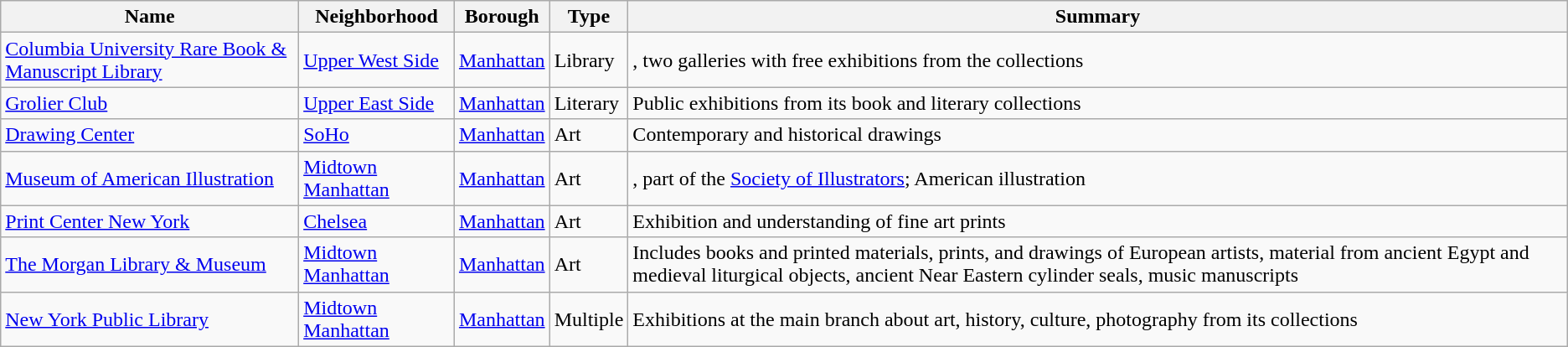<table class="wikitable sortable">
<tr>
<th>Name</th>
<th>Neighborhood</th>
<th>Borough</th>
<th>Type</th>
<th>Summary</th>
</tr>
<tr>
<td><a href='#'>Columbia University Rare Book & Manuscript Library</a></td>
<td><a href='#'>Upper West Side</a></td>
<td><a href='#'>Manhattan</a></td>
<td>Library</td>
<td>, two galleries with free exhibitions from the collections</td>
</tr>
<tr>
<td><a href='#'>Grolier Club</a></td>
<td><a href='#'>Upper East Side</a></td>
<td><a href='#'>Manhattan</a></td>
<td>Literary</td>
<td>Public exhibitions from its book and literary collections</td>
</tr>
<tr>
<td><a href='#'>Drawing Center</a></td>
<td><a href='#'>SoHo</a></td>
<td><a href='#'>Manhattan</a></td>
<td>Art</td>
<td>Contemporary and historical drawings</td>
</tr>
<tr>
<td><a href='#'>Museum of American Illustration</a></td>
<td><a href='#'>Midtown Manhattan</a></td>
<td><a href='#'>Manhattan</a></td>
<td>Art</td>
<td>, part of the <a href='#'>Society of Illustrators</a>; American illustration</td>
</tr>
<tr>
<td><a href='#'>Print Center New York</a></td>
<td><a href='#'>Chelsea</a></td>
<td><a href='#'>Manhattan</a></td>
<td>Art</td>
<td>Exhibition and understanding of fine art prints</td>
</tr>
<tr>
<td><a href='#'>The Morgan Library & Museum</a></td>
<td><a href='#'>Midtown Manhattan</a></td>
<td><a href='#'>Manhattan</a></td>
<td>Art</td>
<td>Includes books and printed materials, prints, and drawings of European artists, material from ancient Egypt and medieval liturgical objects, ancient Near Eastern cylinder seals, music manuscripts</td>
</tr>
<tr>
<td><a href='#'>New York Public Library</a></td>
<td><a href='#'>Midtown Manhattan</a></td>
<td><a href='#'>Manhattan</a></td>
<td>Multiple</td>
<td>Exhibitions at the main branch about art, history, culture, photography from its collections</td>
</tr>
</table>
